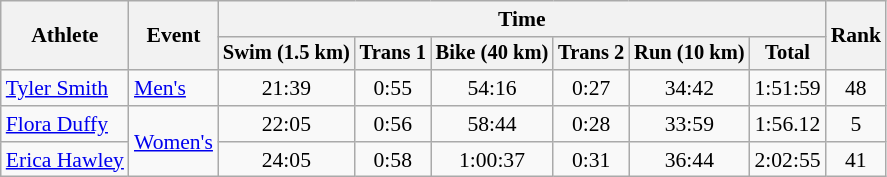<table class=wikitable style="font-size:90%;text-align:center">
<tr>
<th rowspan=2>Athlete</th>
<th rowspan=2>Event</th>
<th colspan=6>Time</th>
<th rowspan=2>Rank</th>
</tr>
<tr style="font-size:95%">
<th>Swim (1.5 km)</th>
<th>Trans 1</th>
<th>Bike (40 km)</th>
<th>Trans 2</th>
<th>Run (10 km)</th>
<th>Total</th>
</tr>
<tr>
<td align=left><a href='#'>Tyler Smith</a></td>
<td align=left><a href='#'>Men's</a></td>
<td>21:39</td>
<td>0:55</td>
<td>54:16</td>
<td>0:27</td>
<td>34:42</td>
<td>1:51:59</td>
<td>48</td>
</tr>
<tr>
<td align=left><a href='#'>Flora Duffy</a></td>
<td align=left rowspan=2><a href='#'>Women's</a></td>
<td>22:05</td>
<td>0:56</td>
<td>58:44</td>
<td>0:28</td>
<td>33:59</td>
<td>1:56.12</td>
<td>5</td>
</tr>
<tr>
<td align=left><a href='#'>Erica Hawley</a></td>
<td>24:05</td>
<td>0:58</td>
<td>1:00:37</td>
<td>0:31</td>
<td>36:44</td>
<td>2:02:55</td>
<td>41</td>
</tr>
</table>
